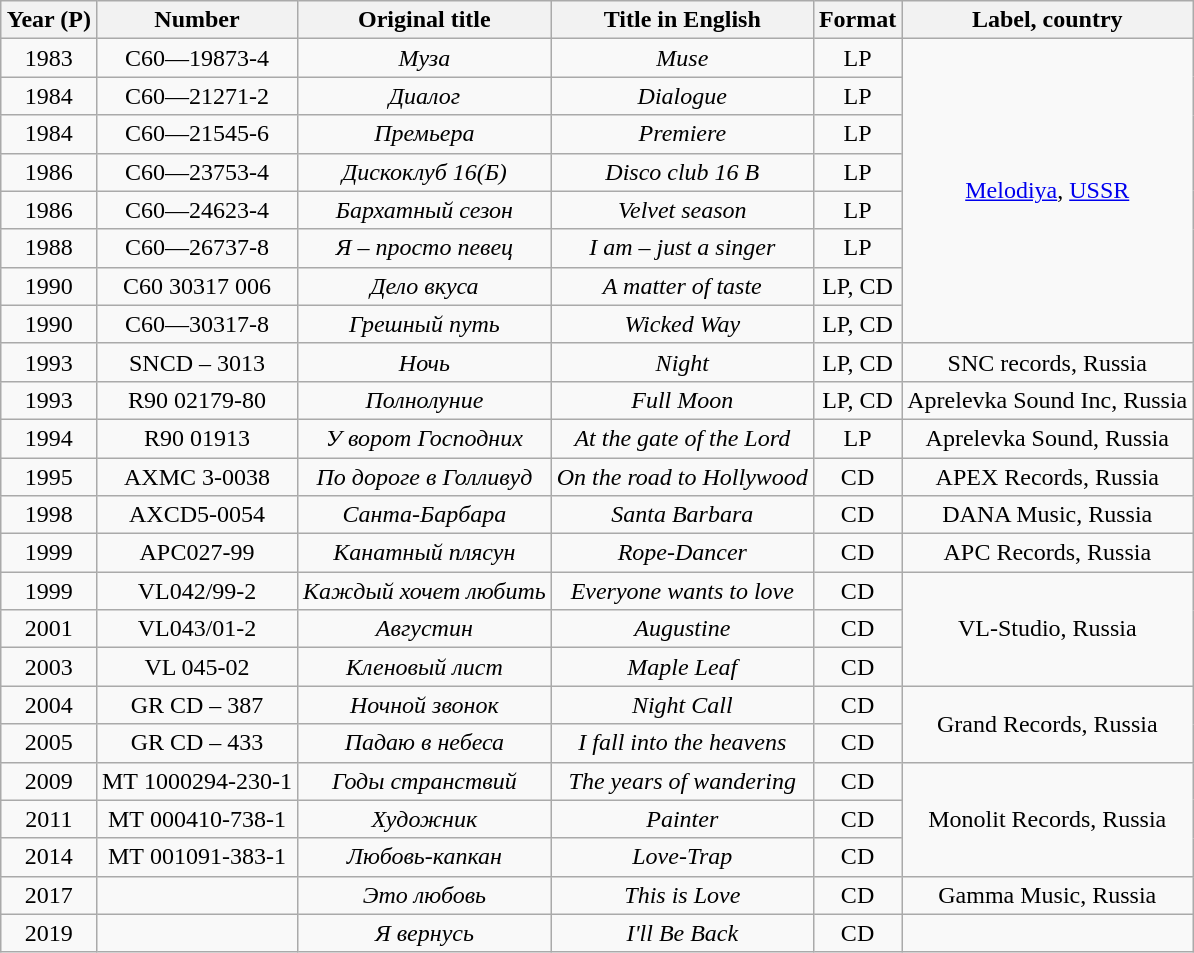<table class="wikitable" style="margin:auto;">
<tr>
<th>Year (P)</th>
<th>Number</th>
<th>Original title</th>
<th>Title in English</th>
<th>Format</th>
<th>Label, country</th>
</tr>
<tr style="text-align:center;">
<td>1983</td>
<td>С60—19873-4</td>
<td><em>Муза</em></td>
<td><em>Muse</em></td>
<td>LP</td>
<td rowspan="8"><a href='#'>Melodiya</a>, <a href='#'>USSR</a></td>
</tr>
<tr>
<td style="text-align:center;">1984</td>
<td style="text-align:center;">С60—21271-2</td>
<td style="text-align:center;"><em>Диалог</em></td>
<td style="text-align:center;"><em>Dialogue</em></td>
<td style="text-align:center;">LP</td>
</tr>
<tr style="text-align:center;">
<td>1984</td>
<td>С60—21545-6</td>
<td><em>Премьера</em></td>
<td><em>Premiere</em></td>
<td>LP</td>
</tr>
<tr style="text-align:center;">
<td>1986</td>
<td>С60—23753-4</td>
<td><em>Дискоклуб 16(Б)</em></td>
<td><em>Disco club 16 B</em></td>
<td>LP</td>
</tr>
<tr style="text-align:center;">
<td>1986</td>
<td>С60—24623-4</td>
<td><em>Бархатный сезон</em></td>
<td><em>Velvet season</em></td>
<td>LP</td>
</tr>
<tr style="text-align:center;">
<td>1988</td>
<td>С60—26737-8</td>
<td><em>Я – просто певец </em></td>
<td><em>I am – just a singer</em></td>
<td>LP</td>
</tr>
<tr style="text-align:center;">
<td>1990</td>
<td>С60 30317 006</td>
<td><em>Дело вкуса </em></td>
<td><em>A matter of taste</em></td>
<td>LP, CD</td>
</tr>
<tr style="text-align:center;">
<td>1990</td>
<td>С60—30317-8</td>
<td><em>Грешный путь</em></td>
<td><em>Wicked Way</em></td>
<td>LP, CD</td>
</tr>
<tr style="text-align:center;">
<td>1993</td>
<td>SNCD – 3013</td>
<td><em>Ночь</em></td>
<td><em>Night</em></td>
<td>LP, CD</td>
<td>SNC records, Russia</td>
</tr>
<tr style="text-align:center;">
<td>1993</td>
<td>R90 02179-80</td>
<td><em>Полнолуние</em></td>
<td><em>Full Moon</em></td>
<td>LP, CD</td>
<td>Аprelevka Sound Inc, Russia</td>
</tr>
<tr style="text-align:center;">
<td>1994</td>
<td>R90 01913</td>
<td><em>У ворот Господних</em></td>
<td><em>At the gate of the Lord</em></td>
<td>LP</td>
<td>Aprelevka Sound, Russia</td>
</tr>
<tr style="text-align:center;">
<td>1995</td>
<td>AXMC 3-0038</td>
<td><em>По дороге в Голливуд</em></td>
<td><em>On the road to Hollywood</em></td>
<td>CD</td>
<td>APEX Records, Russia</td>
</tr>
<tr style="text-align:center;">
<td>1998</td>
<td>AXCD5-0054</td>
<td><em>Санта-Барбара</em></td>
<td><em>Santa Barbara</em></td>
<td>CD</td>
<td>DANA Music, Russia</td>
</tr>
<tr style="text-align:center;">
<td>1999</td>
<td>АРС027-99</td>
<td><em>Канатный плясун</em></td>
<td><em>Rope-Dancer</em></td>
<td>CD</td>
<td>АРС Records, Russia</td>
</tr>
<tr style="text-align:center;">
<td>1999</td>
<td>VL042/99-2</td>
<td><em>Каждый хочет любить</em></td>
<td><em>Everyone wants to love</em></td>
<td>CD</td>
<td rowspan="3">VL-Studio, Russia</td>
</tr>
<tr style="text-align:center;">
<td>2001</td>
<td>VL043/01-2</td>
<td><em>Августин</em></td>
<td><em>Augustine</em></td>
<td>CD</td>
</tr>
<tr style="text-align:center;">
<td>2003</td>
<td>VL 045-02</td>
<td><em>Кленовый лист</em></td>
<td><em>Maple Leaf</em></td>
<td>CD</td>
</tr>
<tr>
<td style="text-align:center;">2004</td>
<td style="text-align:center;">GR CD – 387</td>
<td style="text-align:center;"><em>Ночной звонок</em></td>
<td style="text-align:center;"><em>Night Call</em></td>
<td style="text-align:center;">CD</td>
<td rowspan="2" style="text-align:center;">Grand Records, Russia</td>
</tr>
<tr>
<td style="text-align:center;">2005</td>
<td style="text-align:center;">GR CD – 433</td>
<td style="text-align:center;"><em>Падаю в небеса</em></td>
<td style="text-align:center;"><em>I fall into the heavens</em></td>
<td style="text-align:center;">CD</td>
</tr>
<tr>
<td style="text-align:center;">2009</td>
<td style="text-align:center;">МТ 1000294-230-1</td>
<td style="text-align:center;"><em>Годы странствий</em></td>
<td style="text-align:center;"><em>The years of wandering</em></td>
<td style="text-align:center;">CD</td>
<td rowspan="3" style="text-align:center;">Monolit Records, Russia</td>
</tr>
<tr>
<td style="text-align:center;">2011</td>
<td style="text-align:center;">МТ 000410-738-1</td>
<td style="text-align:center;"><em>Художник</em></td>
<td style="text-align:center;"><em>Painter</em></td>
<td style="text-align:center;">CD</td>
</tr>
<tr>
<td style="text-align:center;">2014</td>
<td style="text-align:center;">МТ 001091-383-1</td>
<td style="text-align:center;"><em>Любовь-капкан</em></td>
<td style="text-align:center;"><em>Love-Trap</em></td>
<td style="text-align:center;">CD</td>
</tr>
<tr>
<td style="text-align:center;">2017</td>
<td style="text-align:center;"></td>
<td style="text-align:center;"><em>Это любовь</em></td>
<td style="text-align:center;"><em>This is Love</em></td>
<td style="text-align:center;">CD</td>
<td style="text-align:center;">Gamma Music, Russia</td>
</tr>
<tr>
<td style="text-align:center;">2019</td>
<td style="text-align:center;"></td>
<td style="text-align:center;"><em>Я вернусь</em></td>
<td style="text-align:center;"><em>I'll Be Back</em></td>
<td style="text-align:center;">CD</td>
<td></td>
</tr>
</table>
